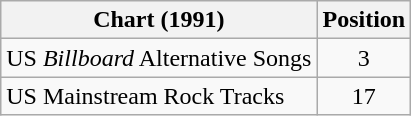<table class="wikitable">
<tr>
<th>Chart (1991)</th>
<th>Position</th>
</tr>
<tr>
<td>US <em>Billboard</em> Alternative Songs</td>
<td align="center">3</td>
</tr>
<tr>
<td>US Mainstream Rock Tracks</td>
<td align="center">17</td>
</tr>
</table>
